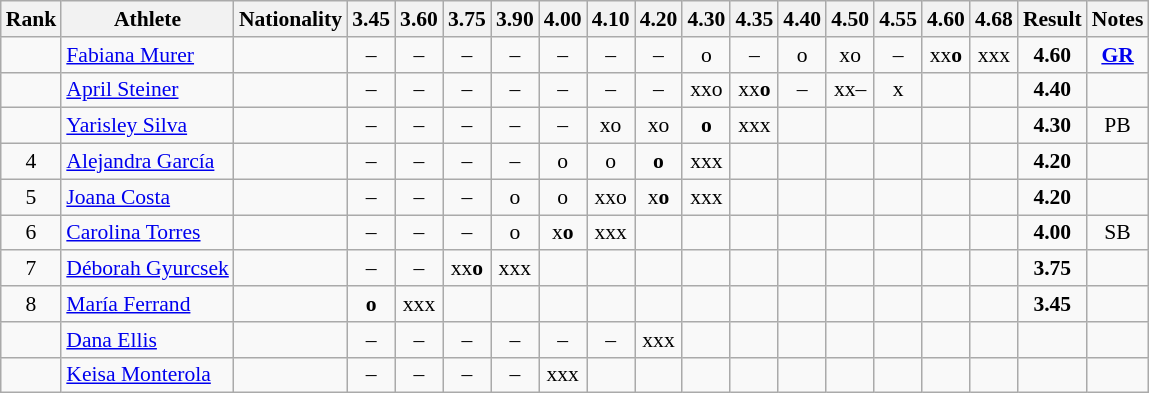<table class="wikitable sortable" style="text-align:center;font-size:90%">
<tr>
<th>Rank</th>
<th>Athlete</th>
<th>Nationality</th>
<th>3.45</th>
<th>3.60</th>
<th>3.75</th>
<th>3.90</th>
<th>4.00</th>
<th>4.10</th>
<th>4.20</th>
<th>4.30</th>
<th>4.35</th>
<th>4.40</th>
<th>4.50</th>
<th>4.55</th>
<th>4.60</th>
<th>4.68</th>
<th>Result</th>
<th>Notes</th>
</tr>
<tr>
<td></td>
<td align="left"><a href='#'>Fabiana Murer</a></td>
<td align=left></td>
<td>–</td>
<td>–</td>
<td>–</td>
<td>–</td>
<td>–</td>
<td>–</td>
<td>–</td>
<td>o</td>
<td>–</td>
<td>o</td>
<td>xo</td>
<td>–</td>
<td>xx<strong>o</strong></td>
<td>xxx</td>
<td><strong>4.60</strong></td>
<td><strong><a href='#'>GR</a></strong></td>
</tr>
<tr>
<td></td>
<td align="left"><a href='#'>April Steiner</a></td>
<td align=left></td>
<td>–</td>
<td>–</td>
<td>–</td>
<td>–</td>
<td>–</td>
<td>–</td>
<td>–</td>
<td>xxo</td>
<td>xx<strong>o</strong></td>
<td>–</td>
<td>xx–</td>
<td>x</td>
<td></td>
<td></td>
<td><strong>4.40</strong></td>
<td></td>
</tr>
<tr>
<td></td>
<td align="left"><a href='#'>Yarisley Silva</a></td>
<td align=left></td>
<td>–</td>
<td>–</td>
<td>–</td>
<td>–</td>
<td>–</td>
<td>xo</td>
<td>xo</td>
<td><strong>o</strong></td>
<td>xxx</td>
<td></td>
<td></td>
<td></td>
<td></td>
<td></td>
<td><strong>4.30</strong></td>
<td>PB</td>
</tr>
<tr>
<td>4</td>
<td align="left"><a href='#'>Alejandra García</a></td>
<td align=left></td>
<td>–</td>
<td>–</td>
<td>–</td>
<td>–</td>
<td>o</td>
<td>o</td>
<td><strong>o</strong></td>
<td>xxx</td>
<td></td>
<td></td>
<td></td>
<td></td>
<td></td>
<td></td>
<td><strong>4.20</strong></td>
<td></td>
</tr>
<tr>
<td>5</td>
<td align="left"><a href='#'>Joana Costa</a></td>
<td align=left></td>
<td>–</td>
<td>–</td>
<td>–</td>
<td>o</td>
<td>o</td>
<td>xxo</td>
<td>x<strong>o</strong></td>
<td>xxx</td>
<td></td>
<td></td>
<td></td>
<td></td>
<td></td>
<td></td>
<td><strong>4.20</strong></td>
<td></td>
</tr>
<tr>
<td>6</td>
<td align="left"><a href='#'>Carolina Torres</a></td>
<td align=left></td>
<td>–</td>
<td>–</td>
<td>–</td>
<td>o</td>
<td>x<strong>o</strong></td>
<td>xxx</td>
<td></td>
<td></td>
<td></td>
<td></td>
<td></td>
<td></td>
<td></td>
<td></td>
<td><strong>4.00</strong></td>
<td>SB</td>
</tr>
<tr>
<td>7</td>
<td align="left"><a href='#'>Déborah Gyurcsek</a></td>
<td align=left></td>
<td>–</td>
<td>–</td>
<td>xx<strong>o</strong></td>
<td>xxx</td>
<td></td>
<td></td>
<td></td>
<td></td>
<td></td>
<td></td>
<td></td>
<td></td>
<td></td>
<td></td>
<td><strong>3.75</strong></td>
<td></td>
</tr>
<tr>
<td>8</td>
<td align="left"><a href='#'>María Ferrand</a></td>
<td align=left></td>
<td><strong>o</strong></td>
<td>xxx</td>
<td></td>
<td></td>
<td></td>
<td></td>
<td></td>
<td></td>
<td></td>
<td></td>
<td></td>
<td></td>
<td></td>
<td></td>
<td><strong>3.45</strong></td>
<td></td>
</tr>
<tr>
<td></td>
<td align="left"><a href='#'>Dana Ellis</a></td>
<td align=left></td>
<td>–</td>
<td>–</td>
<td>–</td>
<td>–</td>
<td>–</td>
<td>–</td>
<td>xxx</td>
<td></td>
<td></td>
<td></td>
<td></td>
<td></td>
<td></td>
<td></td>
<td><strong></strong></td>
<td></td>
</tr>
<tr>
<td></td>
<td align="left"><a href='#'>Keisa Monterola</a></td>
<td align=left></td>
<td>–</td>
<td>–</td>
<td>–</td>
<td>–</td>
<td>xxx</td>
<td></td>
<td></td>
<td></td>
<td></td>
<td></td>
<td></td>
<td></td>
<td></td>
<td></td>
<td><strong></strong></td>
<td></td>
</tr>
</table>
